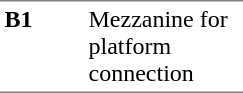<table border=0 cellspacing=0 cellpadding=3>
<tr>
<td style="border-bottom:solid 1px gray;border-top:solid 1px gray;" width=50 valign=top><strong>B1</strong></td>
<td style="border-top:solid 1px gray;border-bottom:solid 1px gray;" width=100 valign=top>Mezzanine for platform connection</td>
</tr>
</table>
